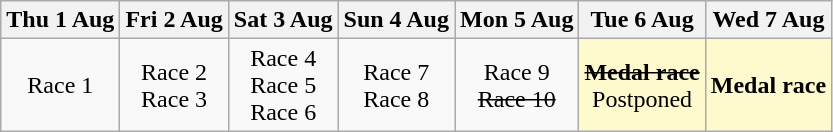<table class="wikitable" style="text-align: center;">
<tr>
<th>Thu 1 Aug</th>
<th>Fri 2 Aug</th>
<th>Sat 3 Aug</th>
<th>Sun 4 Aug</th>
<th>Mon 5 Aug</th>
<th>Tue 6 Aug</th>
<th>Wed 7 Aug</th>
</tr>
<tr>
<td>Race 1</td>
<td>Race 2<br>Race 3</td>
<td>Race 4<br>Race 5<br>Race 6</td>
<td>Race 7<br>Race 8</td>
<td>Race 9<br><s>Race 10</s></td>
<td style=background:lemonchiffon><s><strong>Medal race</strong></s><br>Postponed</td>
<td style=background:lemonchiffon><strong>Medal race</strong></td>
</tr>
</table>
